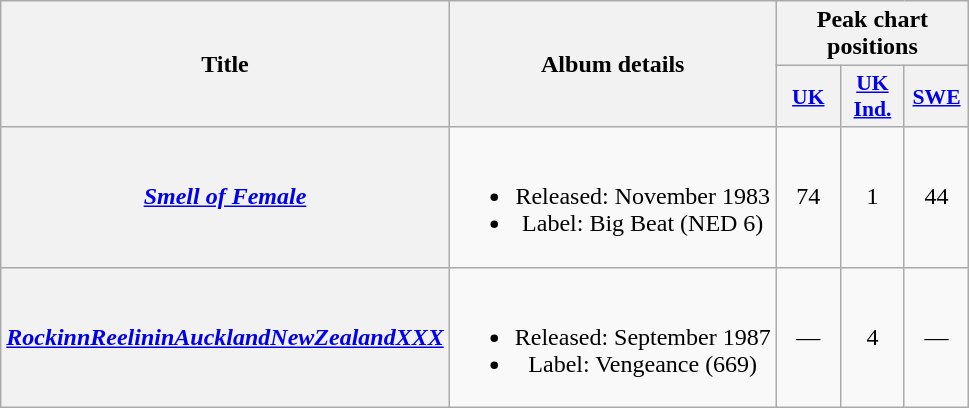<table class="wikitable plainrowheaders" style="text-align:center;">
<tr>
<th scope="col" rowspan="2">Title</th>
<th scope="col" rowspan="2">Album details</th>
<th scope="col" colspan="3">Peak chart positions</th>
</tr>
<tr>
<th scope="col" style="width:2.5em;font-size:90%;"><a href='#'>UK</a><br></th>
<th scope="col" style="width:2.5em;font-size:90%;"><a href='#'>UK<br>Ind.</a><br></th>
<th scope="col" style="width:2.5em;font-size:90%;"><a href='#'>SWE</a><br></th>
</tr>
<tr>
<th scope="row"><em><a href='#'>Smell of Female</a></em></th>
<td><br><ul><li>Released: November 1983</li><li>Label: Big Beat (NED 6)</li></ul></td>
<td>74</td>
<td>1</td>
<td>44</td>
</tr>
<tr>
<th scope="row"><em><a href='#'>RockinnReelininAucklandNewZealandXXX</a></em></th>
<td><br><ul><li>Released: September 1987</li><li>Label: Vengeance (669)</li></ul></td>
<td>—</td>
<td>4</td>
<td>—</td>
</tr>
</table>
